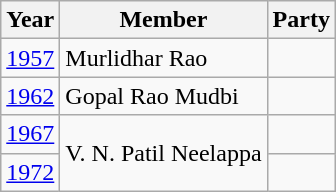<table class="wikitable sortable">
<tr>
<th>Year</th>
<th>Member</th>
<th colspan=2>Party</th>
</tr>
<tr>
<td><a href='#'>1957</a></td>
<td>Murlidhar Rao</td>
<td></td>
</tr>
<tr>
<td><a href='#'>1962</a></td>
<td>Gopal Rao Mudbi</td>
</tr>
<tr>
<td><a href='#'>1967</a></td>
<td rowspan=2>V. N. Patil Neelappa</td>
<td></td>
</tr>
<tr>
<td><a href='#'>1972</a></td>
</tr>
</table>
